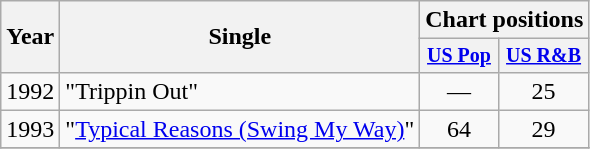<table class="wikitable" style="text-align:center;">
<tr>
<th rowspan="2">Year</th>
<th rowspan="2">Single</th>
<th colspan="2">Chart positions</th>
</tr>
<tr style="font-size:smaller;">
<th><a href='#'>US Pop</a></th>
<th><a href='#'>US R&B</a></th>
</tr>
<tr>
<td rowspan="1">1992</td>
<td align="left">"Trippin Out"</td>
<td>—</td>
<td>25</td>
</tr>
<tr>
<td rowspan="1">1993</td>
<td align="left">"<a href='#'>Typical Reasons (Swing My Way)</a>"</td>
<td>64</td>
<td>29</td>
</tr>
<tr>
</tr>
</table>
